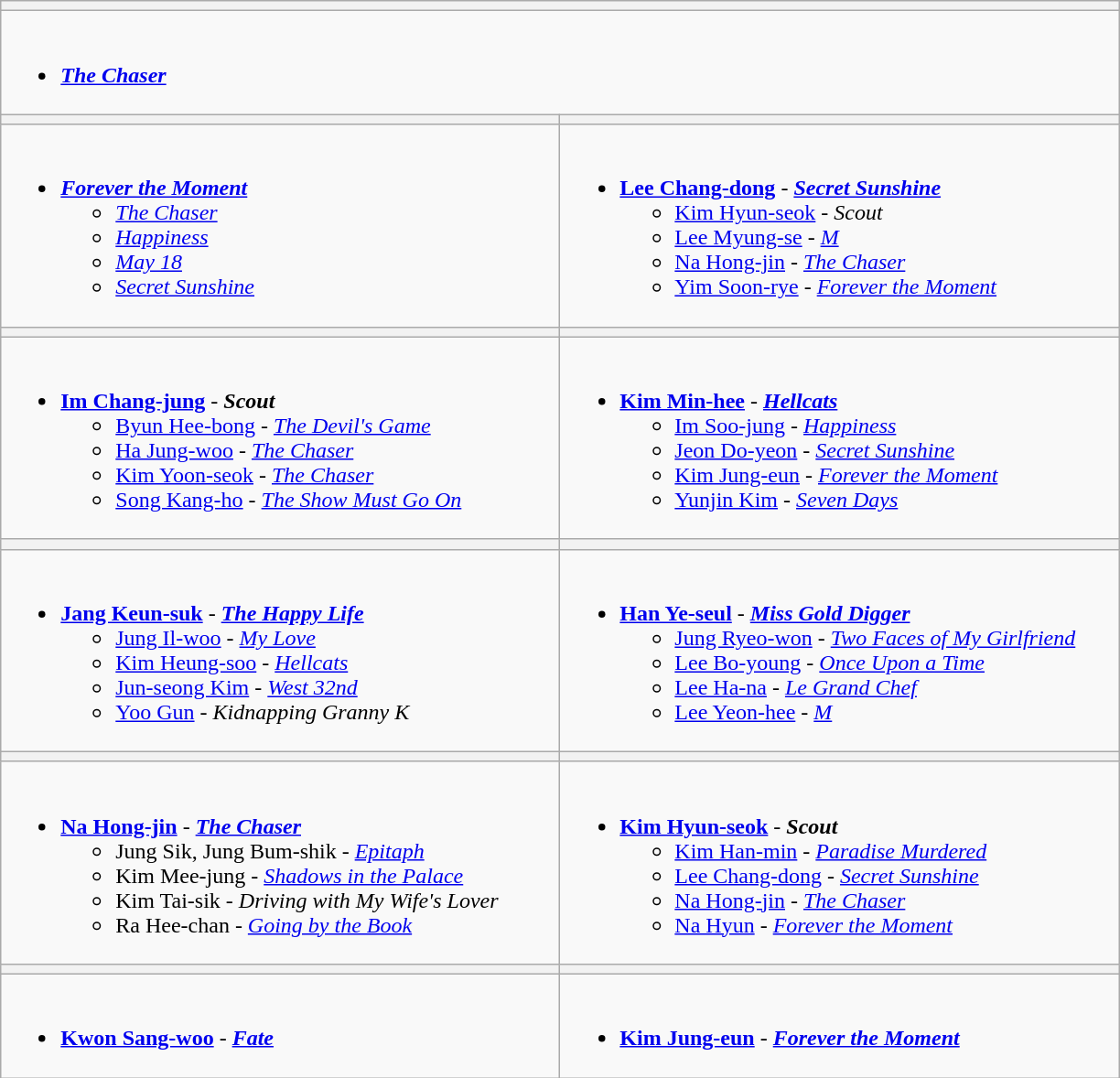<table class="wikitable">
<tr>
<th colspan="2"></th>
</tr>
<tr>
<td valign="top" colspan="2"><br><ul><li><strong><em><a href='#'>The Chaser</a></em></strong></li></ul></td>
</tr>
<tr>
<th style="width:400px;"></th>
<th style="width:400px;"></th>
</tr>
<tr>
<td valign="top"><br><ul><li><strong><em><a href='#'>Forever the Moment</a></em></strong><ul><li><em><a href='#'>The Chaser</a></em></li><li><em><a href='#'>Happiness</a></em></li><li><em><a href='#'>May 18</a></em></li><li><em><a href='#'>Secret Sunshine</a></em></li></ul></li></ul></td>
<td valign="top"><br><ul><li><strong><a href='#'>Lee Chang-dong</a></strong> - <strong><em><a href='#'>Secret Sunshine</a></em></strong><ul><li><a href='#'>Kim Hyun-seok</a> - <em>Scout</em></li><li><a href='#'>Lee Myung-se</a> - <em><a href='#'>M</a></em></li><li><a href='#'>Na Hong-jin</a> - <em><a href='#'>The Chaser</a></em></li><li><a href='#'>Yim Soon-rye</a> - <em><a href='#'>Forever the Moment</a></em></li></ul></li></ul></td>
</tr>
<tr>
<th></th>
<th></th>
</tr>
<tr>
<td valign="top"><br><ul><li><strong><a href='#'>Im Chang-jung</a></strong> - <strong><em>Scout</em></strong><ul><li><a href='#'>Byun Hee-bong</a> - <em><a href='#'>The Devil's Game</a></em></li><li><a href='#'>Ha Jung-woo</a> - <em><a href='#'>The Chaser</a></em></li><li><a href='#'>Kim Yoon-seok</a> - <em><a href='#'>The Chaser</a></em></li><li><a href='#'>Song Kang-ho</a> - <em><a href='#'>The Show Must Go On</a></em></li></ul></li></ul></td>
<td valign="top"><br><ul><li><strong><a href='#'>Kim Min-hee</a></strong> - <strong><em><a href='#'>Hellcats</a></em></strong><ul><li><a href='#'>Im Soo-jung</a> - <em><a href='#'>Happiness</a></em></li><li><a href='#'>Jeon Do-yeon</a> - <em><a href='#'>Secret Sunshine</a></em></li><li><a href='#'>Kim Jung-eun</a> - <em><a href='#'>Forever the Moment</a></em></li><li><a href='#'>Yunjin Kim</a> - <em><a href='#'>Seven Days</a></em></li></ul></li></ul></td>
</tr>
<tr>
<th></th>
<th></th>
</tr>
<tr>
<td valign="top"><br><ul><li><strong><a href='#'>Jang Keun-suk</a></strong> - <strong><em><a href='#'>The Happy Life</a></em></strong><ul><li><a href='#'>Jung Il-woo</a> - <em><a href='#'>My Love</a></em></li><li><a href='#'>Kim Heung-soo</a> - <em><a href='#'>Hellcats</a></em></li><li><a href='#'>Jun-seong Kim</a> - <em><a href='#'>West 32nd</a></em></li><li><a href='#'>Yoo Gun</a> - <em>Kidnapping Granny K</em></li></ul></li></ul></td>
<td valign="top"><br><ul><li><strong><a href='#'>Han Ye-seul</a></strong> - <strong><em><a href='#'>Miss Gold Digger</a></em></strong><ul><li><a href='#'>Jung Ryeo-won</a> - <em><a href='#'>Two Faces of My Girlfriend</a></em></li><li><a href='#'>Lee Bo-young</a> - <em><a href='#'>Once Upon a Time</a></em></li><li><a href='#'>Lee Ha-na</a> - <em><a href='#'>Le Grand Chef</a></em></li><li><a href='#'>Lee Yeon-hee</a> - <em><a href='#'>M</a></em></li></ul></li></ul></td>
</tr>
<tr>
<th></th>
<th></th>
</tr>
<tr>
<td valign="top"><br><ul><li><strong><a href='#'>Na Hong-jin</a></strong> - <strong><em><a href='#'>The Chaser</a></em></strong><ul><li>Jung Sik, Jung Bum-shik - <em><a href='#'>Epitaph</a></em></li><li>Kim Mee-jung - <em><a href='#'>Shadows in the Palace</a></em></li><li>Kim Tai-sik - <em>Driving with My Wife's Lover</em></li><li>Ra Hee-chan - <em><a href='#'>Going by the Book</a></em></li></ul></li></ul></td>
<td valign="top"><br><ul><li><strong><a href='#'>Kim Hyun-seok</a></strong> - <strong><em>Scout</em></strong><ul><li><a href='#'>Kim Han-min</a> - <em><a href='#'>Paradise Murdered</a></em></li><li><a href='#'>Lee Chang-dong</a> - <em><a href='#'>Secret Sunshine</a></em></li><li><a href='#'>Na Hong-jin</a> - <em><a href='#'>The Chaser</a></em></li><li><a href='#'>Na Hyun</a> - <em><a href='#'>Forever the Moment</a></em></li></ul></li></ul></td>
</tr>
<tr>
<th></th>
<th></th>
</tr>
<tr>
<td valign="top"><br><ul><li><strong><a href='#'>Kwon Sang-woo</a></strong> - <strong><em><a href='#'>Fate</a></em></strong></li></ul></td>
<td valign="top"><br><ul><li><strong><a href='#'>Kim Jung-eun</a></strong> - <strong><em><a href='#'>Forever the Moment</a></em></strong></li></ul></td>
</tr>
</table>
